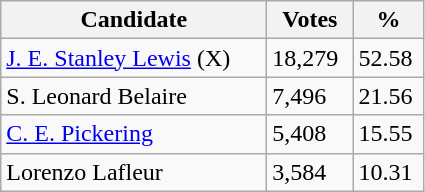<table class="wikitable">
<tr>
<th style="width: 170px">Candidate</th>
<th style="width: 50px">Votes</th>
<th style="width: 40px">%</th>
</tr>
<tr>
<td><a href='#'>J. E. Stanley Lewis</a> (X)</td>
<td>18,279</td>
<td>52.58</td>
</tr>
<tr>
<td>S. Leonard Belaire</td>
<td>7,496</td>
<td>21.56</td>
</tr>
<tr>
<td><a href='#'>C. E. Pickering</a></td>
<td>5,408</td>
<td>15.55</td>
</tr>
<tr>
<td>Lorenzo Lafleur</td>
<td>3,584</td>
<td>10.31</td>
</tr>
</table>
